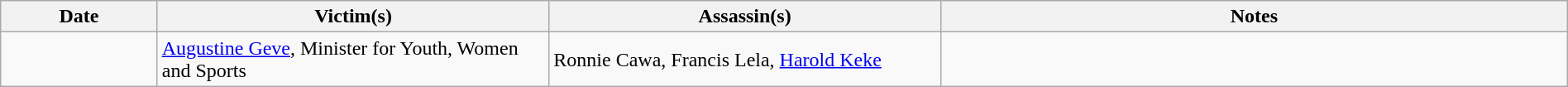<table class="wikitable sortable" style="width:100%">
<tr>
<th style="width:10%">Date</th>
<th style="width:25%">Victim(s)</th>
<th style="width:25%">Assassin(s)</th>
<th style="width:40%">Notes</th>
</tr>
<tr>
<td></td>
<td><a href='#'>Augustine Geve</a>, Minister for Youth, Women and Sports</td>
<td>Ronnie Cawa, Francis Lela, <a href='#'>Harold Keke</a></td>
<td></td>
</tr>
</table>
